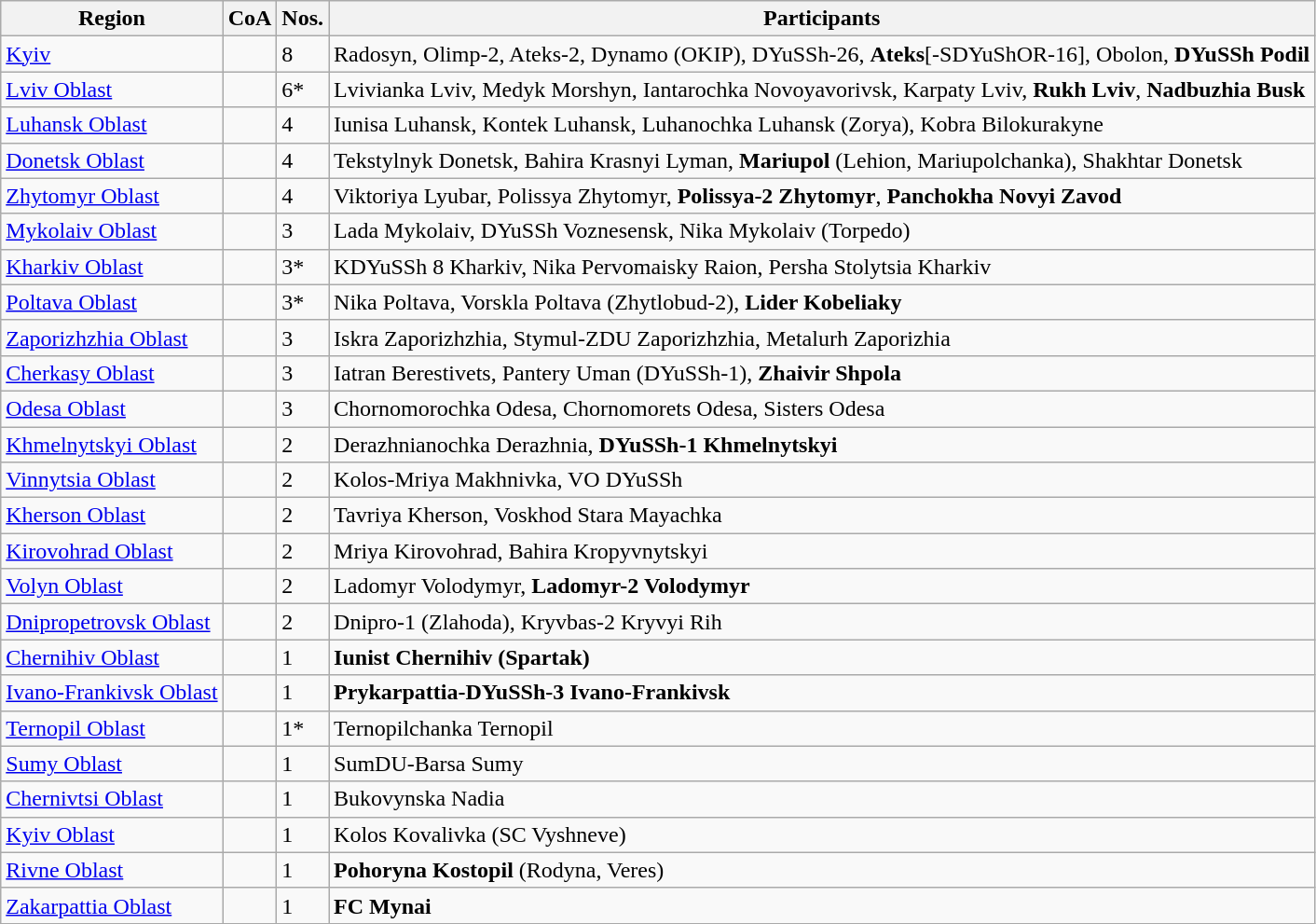<table class="wikitable">
<tr>
<th>Region</th>
<th>CoA</th>
<th>Nos.</th>
<th>Participants</th>
</tr>
<tr>
<td><a href='#'>Kyiv</a></td>
<td></td>
<td>8</td>
<td>Radosyn, Olimp-2, Ateks-2, Dynamo (OKIP), DYuSSh-26, <strong>Ateks</strong>[-SDYuShOR-16], Obolon, <strong>DYuSSh Podil</strong></td>
</tr>
<tr>
<td><a href='#'>Lviv Oblast</a></td>
<td></td>
<td>6*</td>
<td>Lvivianka Lviv, Medyk Morshyn, Iantarochka Novoyavorivsk, Karpaty Lviv, <strong>Rukh Lviv</strong>, <strong>Nadbuzhia Busk</strong></td>
</tr>
<tr>
<td><a href='#'>Luhansk Oblast</a></td>
<td></td>
<td>4</td>
<td>Iunisa Luhansk, Kontek Luhansk, Luhanochka Luhansk (Zorya), Kobra Bilokurakyne</td>
</tr>
<tr>
<td><a href='#'>Donetsk Oblast</a></td>
<td></td>
<td>4</td>
<td>Tekstylnyk Donetsk, Bahira Krasnyi Lyman, <strong>Mariupol</strong> (Lehion, Mariupolchanka), Shakhtar Donetsk</td>
</tr>
<tr>
<td><a href='#'>Zhytomyr Oblast</a></td>
<td></td>
<td>4</td>
<td>Viktoriya Lyubar, Polissya Zhytomyr, <strong>Polissya-2 Zhytomyr</strong>, <strong>Panchokha Novyi Zavod</strong></td>
</tr>
<tr>
<td><a href='#'>Mykolaiv Oblast</a></td>
<td></td>
<td>3</td>
<td>Lada Mykolaiv, DYuSSh Voznesensk, Nika Mykolaiv (Torpedo)</td>
</tr>
<tr>
<td><a href='#'>Kharkiv Oblast</a></td>
<td></td>
<td>3*</td>
<td>KDYuSSh 8 Kharkiv, Nika Pervomaisky Raion, Persha Stolytsia Kharkiv</td>
</tr>
<tr>
<td><a href='#'>Poltava Oblast</a></td>
<td></td>
<td>3*</td>
<td>Nika Poltava, Vorskla Poltava (Zhytlobud-2), <strong>Lider Kobeliaky</strong></td>
</tr>
<tr>
<td><a href='#'>Zaporizhzhia Oblast</a></td>
<td></td>
<td>3</td>
<td>Iskra Zaporizhzhia, Stymul-ZDU Zaporizhzhia, Metalurh Zaporizhia</td>
</tr>
<tr>
<td><a href='#'>Cherkasy Oblast</a></td>
<td></td>
<td>3</td>
<td>Iatran Berestivets, Pantery Uman (DYuSSh-1), <strong>Zhaivir Shpola</strong></td>
</tr>
<tr>
<td><a href='#'>Odesa Oblast</a></td>
<td></td>
<td>3</td>
<td>Chornomorochka Odesa, Chornomorets Odesa, Sisters Odesa</td>
</tr>
<tr>
<td><a href='#'>Khmelnytskyi Oblast</a></td>
<td></td>
<td>2</td>
<td>Derazhnianochka Derazhnia, <strong>DYuSSh-1 Khmelnytskyi</strong></td>
</tr>
<tr>
<td><a href='#'>Vinnytsia Oblast</a></td>
<td></td>
<td>2</td>
<td>Kolos-Mriya Makhnivka, VO DYuSSh</td>
</tr>
<tr>
<td><a href='#'>Kherson Oblast</a></td>
<td></td>
<td>2</td>
<td>Tavriya Kherson, Voskhod Stara Mayachka</td>
</tr>
<tr>
<td><a href='#'>Kirovohrad Oblast</a></td>
<td></td>
<td>2</td>
<td>Mriya Kirovohrad, Bahira Kropyvnytskyi</td>
</tr>
<tr>
<td><a href='#'>Volyn Oblast</a></td>
<td></td>
<td>2</td>
<td>Ladomyr Volodymyr, <strong>Ladomyr-2 Volodymyr</strong></td>
</tr>
<tr>
<td><a href='#'>Dnipropetrovsk Oblast</a></td>
<td></td>
<td>2</td>
<td>Dnipro-1 (Zlahoda), Kryvbas-2 Kryvyi Rih</td>
</tr>
<tr>
<td><a href='#'>Chernihiv Oblast</a></td>
<td></td>
<td>1</td>
<td><strong>Iunist Chernihiv (Spartak)</strong></td>
</tr>
<tr>
<td><a href='#'>Ivano-Frankivsk Oblast</a></td>
<td></td>
<td>1</td>
<td><strong>Prykarpattia-DYuSSh-3 Ivano-Frankivsk</strong></td>
</tr>
<tr>
<td><a href='#'>Ternopil Oblast</a></td>
<td></td>
<td>1*</td>
<td>Ternopilchanka Ternopil</td>
</tr>
<tr>
<td><a href='#'>Sumy Oblast</a></td>
<td></td>
<td>1</td>
<td>SumDU-Barsa Sumy</td>
</tr>
<tr>
<td><a href='#'>Chernivtsi Oblast</a></td>
<td></td>
<td>1</td>
<td>Bukovynska Nadia</td>
</tr>
<tr>
<td><a href='#'>Kyiv Oblast</a></td>
<td></td>
<td>1</td>
<td>Kolos Kovalivka (SC Vyshneve)</td>
</tr>
<tr>
<td><a href='#'>Rivne Oblast</a></td>
<td></td>
<td>1</td>
<td><strong>Pohoryna Kostopil</strong> (Rodyna, Veres)</td>
</tr>
<tr>
<td><a href='#'>Zakarpattia Oblast</a></td>
<td></td>
<td>1</td>
<td><strong>FC Mynai</strong></td>
</tr>
</table>
